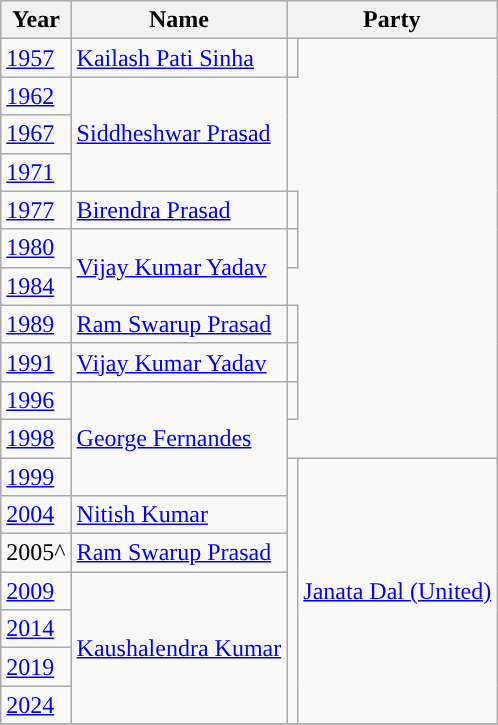<table class="wikitable">
<tr>
<th>Year</th>
<th>Name</th>
<th colspan="2">Party</th>
</tr>
<tr>
<td><a href='#'>1957</a></td>
<td><a href='#'>Kailash Pati Sinha</a></td>
<td></td>
</tr>
<tr>
<td><a href='#'>1962</a></td>
<td rowspan="3"><a href='#'>Siddheshwar Prasad</a></td>
</tr>
<tr>
<td><a href='#'>1967</a></td>
</tr>
<tr>
<td><a href='#'>1971</a></td>
</tr>
<tr>
<td><a href='#'>1977</a></td>
<td><a href='#'>Birendra Prasad</a></td>
<td></td>
</tr>
<tr>
<td><a href='#'>1980</a></td>
<td rowspan="2"><a href='#'>Vijay Kumar Yadav</a></td>
<td></td>
</tr>
<tr>
<td><a href='#'>1984</a></td>
</tr>
<tr>
<td><a href='#'>1989</a></td>
<td><a href='#'>Ram Swarup Prasad</a></td>
<td></td>
</tr>
<tr>
<td><a href='#'>1991</a></td>
<td><a href='#'>Vijay Kumar Yadav</a></td>
<td></td>
</tr>
<tr>
<td><a href='#'>1996</a></td>
<td rowspan="3"><a href='#'>George Fernandes</a></td>
<td></td>
</tr>
<tr>
<td><a href='#'>1998</a></td>
</tr>
<tr>
<td><a href='#'>1999</a></td>
<td ROWSPAN="7" style="background-color: "></td>
<td ROWSPAN="7"><a href='#'>Janata Dal (United)</a></td>
</tr>
<tr>
<td><a href='#'>2004</a></td>
<td><a href='#'>Nitish Kumar</a></td>
</tr>
<tr>
<td>2005^</td>
<td><a href='#'>Ram Swarup Prasad</a></td>
</tr>
<tr>
<td><a href='#'>2009</a></td>
<td rowspan="4"><a href='#'>Kaushalendra Kumar</a></td>
</tr>
<tr>
<td><a href='#'>2014</a></td>
</tr>
<tr>
<td><a href='#'>2019</a></td>
</tr>
<tr>
<td><a href='#'>2024</a></td>
</tr>
<tr>
</tr>
</table>
